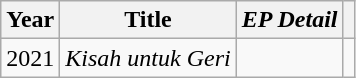<table class="wikitable unsortable">
<tr>
<th>Year</th>
<th>Title</th>
<th><em>EP Detail</em></th>
<th></th>
</tr>
<tr>
<td>2021</td>
<td><em>Kisah untuk Geri</em></td>
<td></td>
<td align="center"></td>
</tr>
</table>
